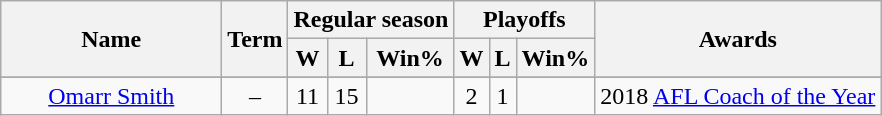<table class="wikitable">
<tr>
<th rowspan="2" style="width:140px;">Name</th>
<th rowspan="2">Term</th>
<th colspan="3">Regular season</th>
<th colspan="3">Playoffs</th>
<th rowspan="2">Awards</th>
</tr>
<tr>
<th>W</th>
<th>L</th>
<th>Win%</th>
<th>W</th>
<th>L</th>
<th>Win%</th>
</tr>
<tr>
</tr>
<tr>
<td style="text-align:center;"><a href='#'>Omarr Smith</a></td>
<td style="text-align:center;">–</td>
<td style="text-align:center;">11</td>
<td style="text-align:center;">15</td>
<td style="text-align:center;"></td>
<td style="text-align:center;">2</td>
<td style="text-align:center;">1</td>
<td style="text-align:center;"></td>
<td style="text-align:center;">2018 <a href='#'>AFL Coach of the Year</a></td>
</tr>
</table>
